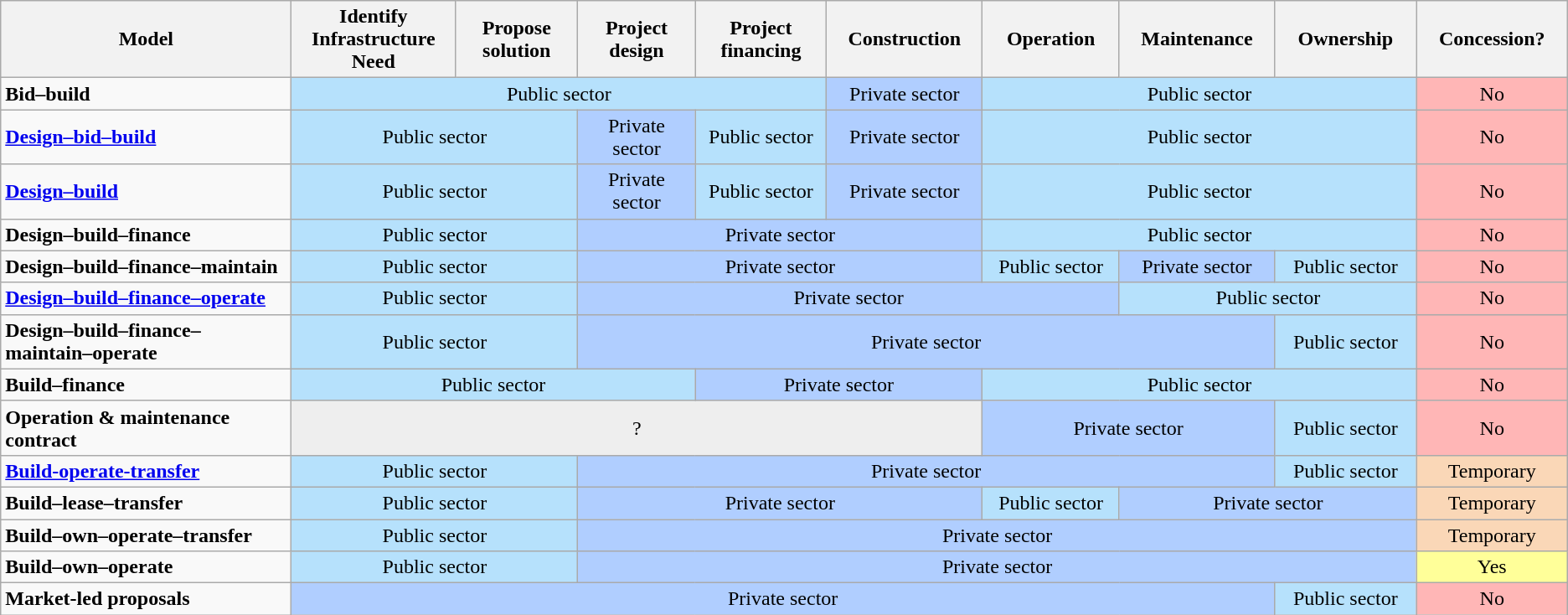<table class="wikitable">
<tr>
<th style="width:650px;">Model</th>
<th class="unsortable" style="width:200px;">Identify Infrastructure Need</th>
<th class="unsortable" style="width:200px;">Propose solution</th>
<th class="unsortable" style="width:200px;">Project design</th>
<th class="unsortable" style="width:200px;">Project financing</th>
<th class="unsortable" style="width:200px;">Construction</th>
<th class="unsortable" style="width:200px;">Operation</th>
<th class="unsortable" style="width:200px;">Maintenance</th>
<th class="unsortable" style="width:200px;">Ownership</th>
<th class="unsortable" style="width:200px;">Concession?</th>
</tr>
<tr>
<td><strong>Bid–build</strong></td>
<td colspan="4"  style="text-align:center; background:#b6e1fc;">Public sector</td>
<td style="text-align:center; background:#b0ceff;">Private sector</td>
<td colspan="3"  style="text-align:center; background:#b6e1fc;">Public sector</td>
<td style="text-align:center; background:#ffb6b6;">No</td>
</tr>
<tr>
<td><strong><a href='#'>Design–bid–build</a></strong></td>
<td colspan="2"  style="text-align:center; background:#b6e1fc;">Public sector</td>
<td style="text-align:center; background:#b0ceff;">Private sector</td>
<td style="text-align:center; background:#b6e1fc;">Public sector</td>
<td style="text-align:center; background:#b0ceff;">Private sector</td>
<td colspan="3"  style="text-align:center; background:#b6e1fc;">Public sector</td>
<td style="text-align:center; background:#ffb6b6;">No</td>
</tr>
<tr>
<td><strong><a href='#'>Design–build</a></strong></td>
<td colspan="2"  style="text-align:center; background:#b6e1fc;">Public sector</td>
<td style="text-align:center; background:#b0ceff;">Private sector</td>
<td style="text-align:center; background:#b6e1fc;">Public sector</td>
<td style="text-align:center; background:#b0ceff;">Private sector</td>
<td colspan="3"  style="text-align:center; background:#b6e1fc;">Public sector</td>
<td style="text-align:center; background:#ffb6b6;">No</td>
</tr>
<tr>
<td><strong>Design–build–finance</strong></td>
<td colspan="2"  style="text-align:center; background:#b6e1fc;">Public sector</td>
<td colspan="3"  style="text-align:center; background:#b0ceff;">Private sector</td>
<td colspan="3" style="text-align:center; background:#b6e1fc;">Public sector</td>
<td style="text-align:center; background:#ffb6b6;">No</td>
</tr>
<tr>
<td><strong>Design–build–finance–maintain</strong></td>
<td colspan="2" style="text-align:center; background:#b6e1fc;">Public sector</td>
<td colspan="3" style="text-align:center; background:#b0ceff;">Private sector</td>
<td style="text-align:center; background:#b6e1fc;">Public sector</td>
<td style="text-align:center; background:#b0ceff;">Private sector</td>
<td style="text-align:center; background:#b6e1fc;">Public sector</td>
<td style="text-align:center; background:#ffb6b6;">No</td>
</tr>
<tr>
<td><a href='#'><strong>Design–build–finance–operate</strong></a></td>
<td colspan="2" style="text-align:center; background:#b6e1fc;">Public sector</td>
<td colspan="4" style="text-align:center; background:#b0ceff;">Private sector</td>
<td colspan="2" style="text-align:center; background:#b6e1fc;">Public sector</td>
<td style="text-align:center; background:#ffb6b6;">No</td>
</tr>
<tr>
<td><strong>Design–build–finance–maintain–operate</strong></td>
<td colspan="2"  style="text-align:center; background:#b6e1fc;">Public sector</td>
<td colspan="5"  style="text-align:center; background:#b0ceff;">Private sector</td>
<td style="text-align:center; background:#b6e1fc;">Public sector</td>
<td style="text-align:center; background:#ffb6b6;">No</td>
</tr>
<tr>
<td><strong>Build–finance</strong></td>
<td colspan="3"  style="text-align:center; background:#b6e1fc;">Public sector</td>
<td colspan="2"  style="text-align:center; background:#b0ceff;">Private sector</td>
<td colspan="3"  style="text-align:center; background:#b6e1fc;">Public sector</td>
<td style="text-align:center; background:#ffb6b6;">No</td>
</tr>
<tr>
<td><strong>Operation & maintenance contract</strong></td>
<td colspan="5"  style="text-align:center; background:#EEEEEE;">?</td>
<td colspan="2"  style="text-align:center; background:#b0ceff;">Private sector</td>
<td style="text-align:center; background:#b6e1fc;">Public sector</td>
<td style="text-align:center; background:#ffb6b6;">No</td>
</tr>
<tr>
<td><strong><a href='#'>Build-operate-transfer</a></strong></td>
<td colspan="2"  style="text-align:center; background:#b6e1fc;">Public sector</td>
<td colspan="5"  style="text-align:center; background:#b0ceff;">Private sector</td>
<td style="text-align:center; background:#b6e1fc;">Public sector</td>
<td style="text-align:center; background:#fad7b7;">Temporary</td>
</tr>
<tr>
<td><strong>Build–lease–transfer</strong></td>
<td colspan="2"  style="text-align:center; background:#b6e1fc;">Public sector</td>
<td colspan="3"  style="text-align:center; background:#b0ceff;">Private sector</td>
<td style="text-align:center; background:#b6e1fc;">Public sector</td>
<td colspan="2"  style="text-align:center; background:#b0ceff;">Private sector</td>
<td style="text-align:center; background:#fad7b7;">Temporary</td>
</tr>
<tr>
<td><strong>Build–own–operate–transfer</strong></td>
<td colspan="2"  style="text-align:center; background:#b6e1fc;">Public sector</td>
<td colspan="6"  style="text-align:center; background:#b0ceff;">Private sector</td>
<td style="text-align:center; background:#fad7b7;">Temporary</td>
</tr>
<tr>
<td><strong>Build–own–operate</strong></td>
<td colspan="2" style="text-align:center; background:#b6e1fc;">Public sector</td>
<td colspan="6" style="text-align:center; background:#b0ceff;">Private sector</td>
<td style="text-align:center; background:#ffff99;">Yes</td>
</tr>
<tr>
<td><strong>Market-led proposals</strong></td>
<td colspan="7"  style="text-align:center; background:#b0ceff;">Private sector</td>
<td style="text-align:center; background:#b6e1fc;">Public sector</td>
<td style="text-align:center; background:#ffb6b6;">No</td>
</tr>
</table>
